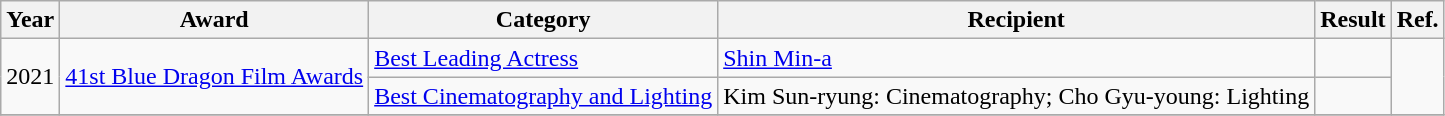<table class="wikitable">
<tr>
<th>Year</th>
<th>Award</th>
<th>Category</th>
<th>Recipient</th>
<th>Result</th>
<th>Ref.</th>
</tr>
<tr>
<td rowspan="2">2021</td>
<td rowspan="2"><a href='#'>41st Blue Dragon Film Awards</a></td>
<td><a href='#'>Best Leading Actress</a></td>
<td><a href='#'>Shin Min-a</a></td>
<td></td>
<td rowspan="2"></td>
</tr>
<tr>
<td><a href='#'>Best Cinematography and Lighting</a></td>
<td>Kim Sun-ryung: Cinematography; Cho Gyu-young: Lighting</td>
<td></td>
</tr>
<tr>
</tr>
</table>
